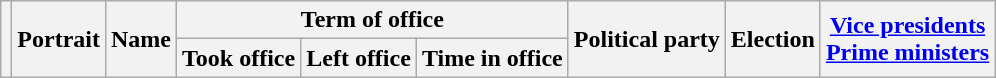<table class="wikitable" style="text-align:center;">
<tr>
<th rowspan=2></th>
<th rowspan=2>Portrait</th>
<th rowspan=2>Name<br></th>
<th colspan=3>Term of office</th>
<th rowspan=2>Political party</th>
<th rowspan=2>Election</th>
<th rowspan=2><a href='#'>Vice presidents</a> <br><a href='#'>Prime ministers</a></th>
</tr>
<tr>
<th>Took office</th>
<th>Left office</th>
<th>Time in office<br>

</th>
</tr>
</table>
